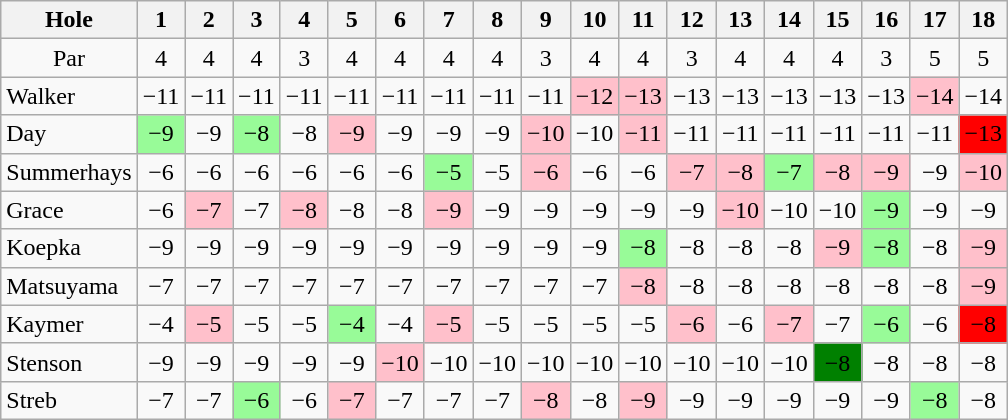<table class="wikitable" style="text-align:center">
<tr>
<th>Hole</th>
<th>1</th>
<th>2</th>
<th>3</th>
<th>4</th>
<th>5</th>
<th>6</th>
<th>7</th>
<th>8</th>
<th>9</th>
<th>10</th>
<th>11</th>
<th>12</th>
<th>13</th>
<th>14</th>
<th>15</th>
<th>16</th>
<th>17</th>
<th>18</th>
</tr>
<tr>
<td>Par</td>
<td>4</td>
<td>4</td>
<td>4</td>
<td>3</td>
<td>4</td>
<td>4</td>
<td>4</td>
<td>4</td>
<td>3</td>
<td>4</td>
<td>4</td>
<td>3</td>
<td>4</td>
<td>4</td>
<td>4</td>
<td>3</td>
<td>5</td>
<td>5</td>
</tr>
<tr>
<td align=left> Walker</td>
<td>−11</td>
<td>−11</td>
<td>−11</td>
<td>−11</td>
<td>−11</td>
<td>−11</td>
<td>−11</td>
<td>−11</td>
<td>−11</td>
<td style="background: Pink;">−12</td>
<td style="background: Pink;">−13</td>
<td>−13</td>
<td>−13</td>
<td>−13</td>
<td>−13</td>
<td>−13</td>
<td style="background: Pink;">−14</td>
<td>−14</td>
</tr>
<tr>
<td align=left> Day</td>
<td style="background: PaleGreen;">−9</td>
<td>−9</td>
<td style="background: PaleGreen;">−8</td>
<td>−8</td>
<td style="background: Pink;">−9</td>
<td>−9</td>
<td>−9</td>
<td>−9</td>
<td style="background: Pink;">−10</td>
<td>−10</td>
<td style="background: Pink;">−11</td>
<td>−11</td>
<td>−11</td>
<td>−11</td>
<td>−11</td>
<td>−11</td>
<td>−11</td>
<td style="background: Red;">−13</td>
</tr>
<tr>
<td align=left> Summerhays</td>
<td>−6</td>
<td>−6</td>
<td>−6</td>
<td>−6</td>
<td>−6</td>
<td>−6</td>
<td style="background: PaleGreen;">−5</td>
<td>−5</td>
<td style="background: Pink;">−6</td>
<td>−6</td>
<td>−6</td>
<td style="background: Pink;">−7</td>
<td style="background: Pink;">−8</td>
<td style="background: PaleGreen;">−7</td>
<td style="background: Pink;">−8</td>
<td style="background: Pink;">−9</td>
<td>−9</td>
<td style="background: Pink;">−10</td>
</tr>
<tr>
<td align=left> Grace</td>
<td>−6</td>
<td style="background: Pink;">−7</td>
<td>−7</td>
<td style="background: Pink;">−8</td>
<td>−8</td>
<td>−8</td>
<td style="background: Pink;">−9</td>
<td>−9</td>
<td>−9</td>
<td>−9</td>
<td>−9</td>
<td>−9</td>
<td style="background: Pink;">−10</td>
<td>−10</td>
<td>−10</td>
<td style="background: PaleGreen;">−9</td>
<td>−9</td>
<td>−9</td>
</tr>
<tr>
<td align=left> Koepka</td>
<td>−9</td>
<td>−9</td>
<td>−9</td>
<td>−9</td>
<td>−9</td>
<td>−9</td>
<td>−9</td>
<td>−9</td>
<td>−9</td>
<td>−9</td>
<td style="background: PaleGreen;">−8</td>
<td>−8</td>
<td>−8</td>
<td>−8</td>
<td style="background: Pink;">−9</td>
<td style="background: PaleGreen;">−8</td>
<td>−8</td>
<td style="background: Pink;">−9</td>
</tr>
<tr>
<td align=left> Matsuyama</td>
<td>−7</td>
<td>−7</td>
<td>−7</td>
<td>−7</td>
<td>−7</td>
<td>−7</td>
<td>−7</td>
<td>−7</td>
<td>−7</td>
<td>−7</td>
<td style="background: Pink;">−8</td>
<td>−8</td>
<td>−8</td>
<td>−8</td>
<td>−8</td>
<td>−8</td>
<td>−8</td>
<td style="background: Pink;">−9</td>
</tr>
<tr>
<td align=left> Kaymer</td>
<td>−4</td>
<td style="background: Pink;">−5</td>
<td>−5</td>
<td>−5</td>
<td style="background: PaleGreen;">−4</td>
<td>−4</td>
<td style="background: Pink;">−5</td>
<td>−5</td>
<td>−5</td>
<td>−5</td>
<td>−5</td>
<td style="background: Pink;">−6</td>
<td>−6</td>
<td style="background: Pink;">−7</td>
<td>−7</td>
<td style="background: PaleGreen;">−6</td>
<td>−6</td>
<td style="background: Red;">−8</td>
</tr>
<tr>
<td align=left> Stenson</td>
<td>−9</td>
<td>−9</td>
<td>−9</td>
<td>−9</td>
<td>−9</td>
<td style="background: Pink;">−10</td>
<td>−10</td>
<td>−10</td>
<td>−10</td>
<td>−10</td>
<td>−10</td>
<td>−10</td>
<td>−10</td>
<td>−10</td>
<td style="background: Green;">−8</td>
<td>−8</td>
<td>−8</td>
<td>−8</td>
</tr>
<tr>
<td align=left> Streb</td>
<td>−7</td>
<td>−7</td>
<td style="background: PaleGreen;">−6</td>
<td>−6</td>
<td style="background: Pink;">−7</td>
<td>−7</td>
<td>−7</td>
<td>−7</td>
<td style="background: Pink;">−8</td>
<td>−8</td>
<td style="background: Pink;">−9</td>
<td>−9</td>
<td>−9</td>
<td>−9</td>
<td>−9</td>
<td>−9</td>
<td style="background: PaleGreen;">−8</td>
<td>−8</td>
</tr>
</table>
